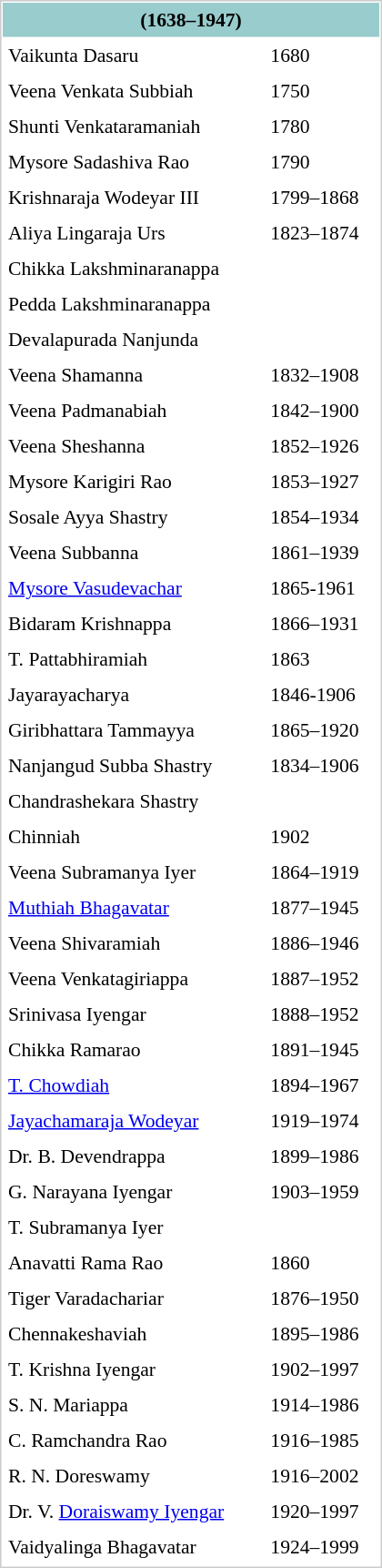<table width="280" cellpadding="4" cellspacing="1" style="float: right; margin: 0 0 1em 1em; font-size: 90%; background-color: ##F0F8FF; border: 1px solid #cccccc;">
<tr>
<th colspan="2" style="text-align:center;background-color:#99CCCC"> (1638–1947)</th>
</tr>
<tr>
<td>Vaikunta Dasaru</td>
<td>1680</td>
</tr>
<tr>
<td>Veena Venkata Subbiah</td>
<td>1750</td>
</tr>
<tr>
<td>Shunti Venkataramaniah</td>
<td>1780</td>
</tr>
<tr>
<td>Mysore Sadashiva Rao</td>
<td>1790</td>
</tr>
<tr>
<td>Krishnaraja Wodeyar III</td>
<td>1799–1868</td>
</tr>
<tr>
<td>Aliya Lingaraja Urs</td>
<td>1823–1874</td>
</tr>
<tr>
<td>Chikka Lakshminaranappa</td>
<td></td>
</tr>
<tr>
<td>Pedda Lakshminaranappa</td>
<td></td>
</tr>
<tr>
<td>Devalapurada Nanjunda</td>
<td></td>
</tr>
<tr>
<td>Veena Shamanna</td>
<td>1832–1908</td>
</tr>
<tr>
<td>Veena Padmanabiah</td>
<td>1842–1900</td>
</tr>
<tr>
<td>Veena Sheshanna</td>
<td>1852–1926</td>
</tr>
<tr>
<td>Mysore Karigiri Rao</td>
<td>1853–1927</td>
</tr>
<tr>
<td>Sosale Ayya Shastry</td>
<td>1854–1934</td>
</tr>
<tr>
<td>Veena Subbanna</td>
<td>1861–1939</td>
</tr>
<tr>
<td><a href='#'>Mysore Vasudevachar</a></td>
<td>1865-1961</td>
</tr>
<tr>
<td>Bidaram Krishnappa</td>
<td>1866–1931</td>
</tr>
<tr>
<td>T. Pattabhiramiah</td>
<td>1863</td>
</tr>
<tr>
<td>Jayarayacharya</td>
<td>1846-1906</td>
</tr>
<tr>
<td>Giribhattara Tammayya</td>
<td>1865–1920</td>
</tr>
<tr>
<td>Nanjangud Subba Shastry</td>
<td>1834–1906</td>
</tr>
<tr>
<td>Chandrashekara Shastry</td>
<td></td>
</tr>
<tr>
<td>Chinniah</td>
<td>1902</td>
</tr>
<tr>
<td>Veena Subramanya Iyer</td>
<td>1864–1919</td>
</tr>
<tr>
<td><a href='#'>Muthiah Bhagavatar</a></td>
<td>1877–1945</td>
</tr>
<tr>
<td>Veena Shivaramiah</td>
<td>1886–1946</td>
</tr>
<tr>
<td>Veena Venkatagiriappa</td>
<td>1887–1952</td>
</tr>
<tr>
<td>Srinivasa Iyengar</td>
<td>1888–1952</td>
</tr>
<tr>
<td>Chikka Ramarao</td>
<td>1891–1945</td>
</tr>
<tr>
<td><a href='#'>T. Chowdiah</a></td>
<td>1894–1967</td>
</tr>
<tr>
<td><a href='#'>Jayachamaraja Wodeyar</a></td>
<td>1919–1974</td>
</tr>
<tr>
<td>Dr. B. Devendrappa</td>
<td>1899–1986</td>
</tr>
<tr>
<td>G. Narayana Iyengar</td>
<td>1903–1959</td>
</tr>
<tr>
<td>T. Subramanya Iyer</td>
<td></td>
</tr>
<tr>
<td>Anavatti Rama Rao</td>
<td>1860</td>
</tr>
<tr>
<td>Tiger Varadachariar</td>
<td>1876–1950</td>
</tr>
<tr>
<td>Chennakeshaviah</td>
<td>1895–1986</td>
</tr>
<tr>
<td>T. Krishna Iyengar</td>
<td>1902–1997</td>
</tr>
<tr>
<td>S. N. Mariappa</td>
<td>1914–1986</td>
</tr>
<tr>
<td>C. Ramchandra Rao</td>
<td>1916–1985</td>
</tr>
<tr>
<td>R. N. Doreswamy</td>
<td>1916–2002</td>
</tr>
<tr>
<td>Dr. V. <a href='#'>Doraiswamy Iyengar</a></td>
<td>1920–1997</td>
</tr>
<tr>
<td>Vaidyalinga Bhagavatar</td>
<td>1924–1999</td>
</tr>
<tr>
</tr>
</table>
